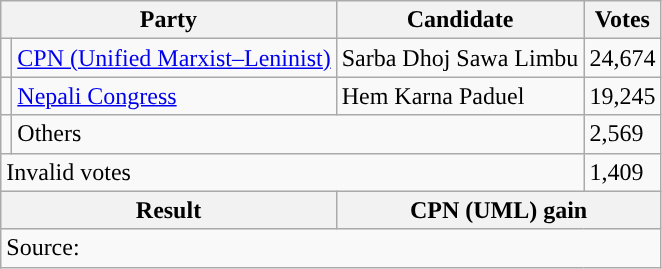<table class="wikitable">
<tr>
<th colspan="2">Party</th>
<th>Candidate</th>
<th>Votes</th>
</tr>
<tr>
<td style="background-color:"></td>
<td><a href='#'>CPN (Unified Marxist–Leninist)</a></td>
<td>Sarba Dhoj Sawa Limbu</td>
<td>24,674</td>
</tr>
<tr>
<td style="background-color:"></td>
<td><a href='#'>Nepali Congress</a></td>
<td>Hem Karna Paduel</td>
<td>19,245</td>
</tr>
<tr>
<td></td>
<td colspan="2">Others</td>
<td>2,569</td>
</tr>
<tr>
<td colspan="3">Invalid votes</td>
<td>1,409</td>
</tr>
<tr>
<th colspan="2">Result</th>
<th colspan="2">CPN (UML) gain</th>
</tr>
<tr>
<td colspan="4">Source: </td>
</tr>
</table>
